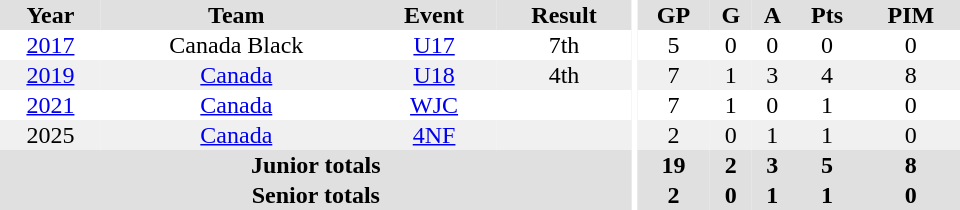<table border="0" cellpadding="1" cellspacing="0" ID="Table3" style="text-align:center; width:40em;">
<tr bgcolor="#e0e0e0">
<th>Year</th>
<th>Team</th>
<th>Event</th>
<th>Result</th>
<th rowspan="99" bgcolor="#ffffff"></th>
<th>GP</th>
<th>G</th>
<th>A</th>
<th>Pts</th>
<th>PIM</th>
</tr>
<tr>
<td><a href='#'>2017</a></td>
<td>Canada Black</td>
<td><a href='#'>U17</a></td>
<td>7th</td>
<td>5</td>
<td>0</td>
<td>0</td>
<td>0</td>
<td>0</td>
</tr>
<tr bgcolor="#f0f0f0">
<td><a href='#'>2019</a></td>
<td><a href='#'>Canada</a></td>
<td><a href='#'>U18</a></td>
<td>4th</td>
<td>7</td>
<td>1</td>
<td>3</td>
<td>4</td>
<td>8</td>
</tr>
<tr>
<td><a href='#'>2021</a></td>
<td><a href='#'>Canada</a></td>
<td><a href='#'>WJC</a></td>
<td></td>
<td>7</td>
<td>1</td>
<td>0</td>
<td>1</td>
<td>0</td>
</tr>
<tr bgcolor="#f0f0f0">
<td>2025</td>
<td><a href='#'>Canada</a></td>
<td><a href='#'>4NF</a></td>
<td></td>
<td>2</td>
<td>0</td>
<td>1</td>
<td>1</td>
<td>0</td>
</tr>
<tr bgcolor="#e0e0e0">
<th colspan="4">Junior totals</th>
<th>19</th>
<th>2</th>
<th>3</th>
<th>5</th>
<th>8</th>
</tr>
<tr bgcolor="#e0e0e0">
<th colspan="4">Senior totals</th>
<th>2</th>
<th>0</th>
<th>1</th>
<th>1</th>
<th>0</th>
</tr>
</table>
